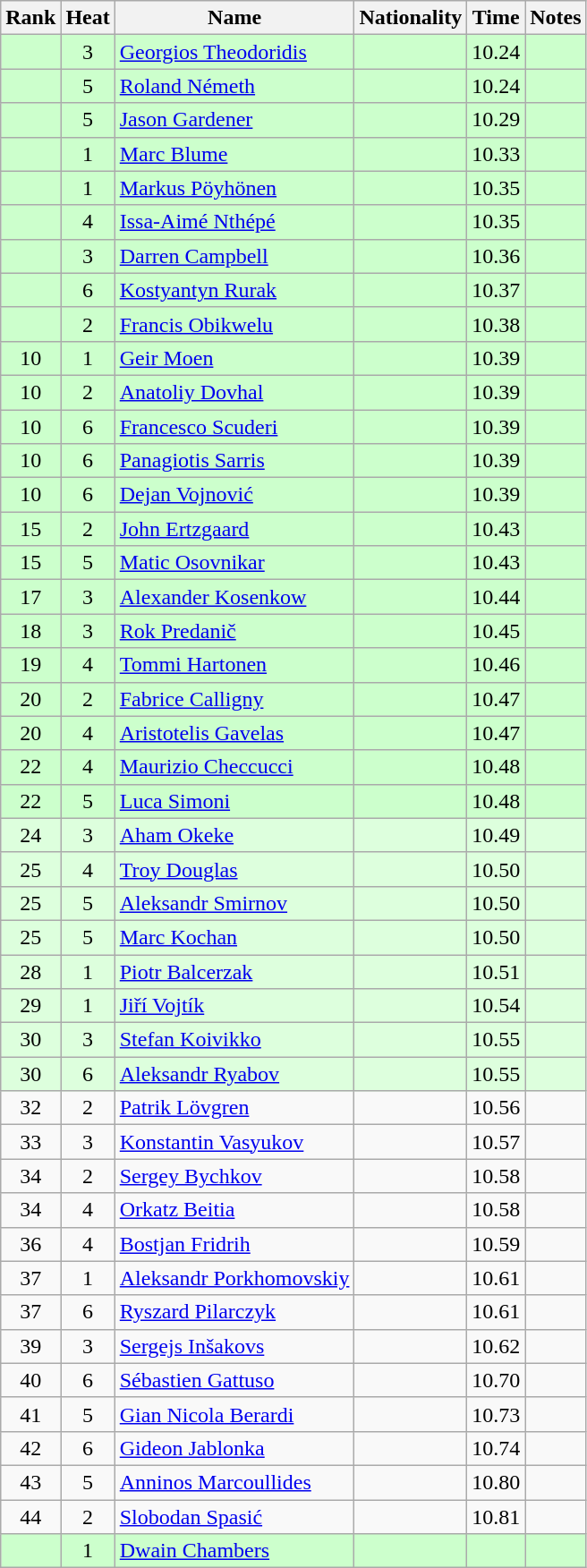<table class="wikitable sortable" style="text-align:center">
<tr>
<th>Rank</th>
<th>Heat</th>
<th>Name</th>
<th>Nationality</th>
<th>Time</th>
<th>Notes</th>
</tr>
<tr bgcolor=ccffcc>
<td></td>
<td>3</td>
<td align=left><a href='#'>Georgios Theodoridis</a></td>
<td align=left></td>
<td>10.24</td>
<td></td>
</tr>
<tr bgcolor=ccffcc>
<td></td>
<td>5</td>
<td align=left><a href='#'>Roland Németh</a></td>
<td align=left></td>
<td>10.24</td>
<td></td>
</tr>
<tr bgcolor=ccffcc>
<td></td>
<td>5</td>
<td align=left><a href='#'>Jason Gardener</a></td>
<td align=left></td>
<td>10.29</td>
<td></td>
</tr>
<tr bgcolor=ccffcc>
<td></td>
<td>1</td>
<td align=left><a href='#'>Marc Blume</a></td>
<td align=left></td>
<td>10.33</td>
<td></td>
</tr>
<tr bgcolor=ccffcc>
<td></td>
<td>1</td>
<td align=left><a href='#'>Markus Pöyhönen</a></td>
<td align=left></td>
<td>10.35</td>
<td></td>
</tr>
<tr bgcolor=ccffcc>
<td></td>
<td>4</td>
<td align=left><a href='#'>Issa-Aimé Nthépé</a></td>
<td align=left></td>
<td>10.35</td>
<td></td>
</tr>
<tr bgcolor=ccffcc>
<td></td>
<td>3</td>
<td align=left><a href='#'>Darren Campbell</a></td>
<td align=left></td>
<td>10.36</td>
<td></td>
</tr>
<tr bgcolor=ccffcc>
<td></td>
<td>6</td>
<td align=left><a href='#'>Kostyantyn Rurak</a></td>
<td align=left></td>
<td>10.37</td>
<td></td>
</tr>
<tr bgcolor=ccffcc>
<td></td>
<td>2</td>
<td align=left><a href='#'>Francis Obikwelu</a></td>
<td align=left></td>
<td>10.38</td>
<td></td>
</tr>
<tr bgcolor=ccffcc>
<td>10</td>
<td>1</td>
<td align=left><a href='#'>Geir Moen</a></td>
<td align=left></td>
<td>10.39</td>
<td></td>
</tr>
<tr bgcolor=ccffcc>
<td>10</td>
<td>2</td>
<td align=left><a href='#'>Anatoliy Dovhal</a></td>
<td align=left></td>
<td>10.39</td>
<td></td>
</tr>
<tr bgcolor=ccffcc>
<td>10</td>
<td>6</td>
<td align=left><a href='#'>Francesco Scuderi</a></td>
<td align=left></td>
<td>10.39</td>
<td></td>
</tr>
<tr bgcolor=ccffcc>
<td>10</td>
<td>6</td>
<td align=left><a href='#'>Panagiotis Sarris</a></td>
<td align=left></td>
<td>10.39</td>
<td></td>
</tr>
<tr bgcolor=ccffcc>
<td>10</td>
<td>6</td>
<td align=left><a href='#'>Dejan Vojnović</a></td>
<td align=left></td>
<td>10.39</td>
<td></td>
</tr>
<tr bgcolor=ccffcc>
<td>15</td>
<td>2</td>
<td align=left><a href='#'>John Ertzgaard</a></td>
<td align=left></td>
<td>10.43</td>
<td></td>
</tr>
<tr bgcolor=ccffcc>
<td>15</td>
<td>5</td>
<td align=left><a href='#'>Matic Osovnikar</a></td>
<td align=left></td>
<td>10.43</td>
<td></td>
</tr>
<tr bgcolor=ccffcc>
<td>17</td>
<td>3</td>
<td align=left><a href='#'>Alexander Kosenkow</a></td>
<td align=left></td>
<td>10.44</td>
<td></td>
</tr>
<tr bgcolor=ccffcc>
<td>18</td>
<td>3</td>
<td align=left><a href='#'>Rok Predanič</a></td>
<td align=left></td>
<td>10.45</td>
<td></td>
</tr>
<tr bgcolor=ccffcc>
<td>19</td>
<td>4</td>
<td align=left><a href='#'>Tommi Hartonen</a></td>
<td align=left></td>
<td>10.46</td>
<td></td>
</tr>
<tr bgcolor=ccffcc>
<td>20</td>
<td>2</td>
<td align=left><a href='#'>Fabrice Calligny</a></td>
<td align=left></td>
<td>10.47</td>
<td></td>
</tr>
<tr bgcolor=ccffcc>
<td>20</td>
<td>4</td>
<td align=left><a href='#'>Aristotelis Gavelas</a></td>
<td align=left></td>
<td>10.47</td>
<td></td>
</tr>
<tr bgcolor=ccffcc>
<td>22</td>
<td>4</td>
<td align=left><a href='#'>Maurizio Checcucci</a></td>
<td align=left></td>
<td>10.48</td>
<td></td>
</tr>
<tr bgcolor=ccffcc>
<td>22</td>
<td>5</td>
<td align=left><a href='#'>Luca Simoni</a></td>
<td align=left></td>
<td>10.48</td>
<td></td>
</tr>
<tr bgcolor=ddffdd>
<td>24</td>
<td>3</td>
<td align=left><a href='#'>Aham Okeke</a></td>
<td align=left></td>
<td>10.49</td>
<td></td>
</tr>
<tr bgcolor=ddffdd>
<td>25</td>
<td>4</td>
<td align=left><a href='#'>Troy Douglas</a></td>
<td align=left></td>
<td>10.50</td>
<td></td>
</tr>
<tr bgcolor=ddffdd>
<td>25</td>
<td>5</td>
<td align=left><a href='#'>Aleksandr Smirnov</a></td>
<td align=left></td>
<td>10.50</td>
<td></td>
</tr>
<tr bgcolor=ddffdd>
<td>25</td>
<td>5</td>
<td align=left><a href='#'>Marc Kochan</a></td>
<td align=left></td>
<td>10.50</td>
<td></td>
</tr>
<tr bgcolor=ddffdd>
<td>28</td>
<td>1</td>
<td align=left><a href='#'>Piotr Balcerzak</a></td>
<td align=left></td>
<td>10.51</td>
<td></td>
</tr>
<tr bgcolor=ddffdd>
<td>29</td>
<td>1</td>
<td align=left><a href='#'>Jiří Vojtík</a></td>
<td align=left></td>
<td>10.54</td>
<td></td>
</tr>
<tr bgcolor=ddffdd>
<td>30</td>
<td>3</td>
<td align=left><a href='#'>Stefan Koivikko</a></td>
<td align=left></td>
<td>10.55</td>
<td></td>
</tr>
<tr bgcolor=ddffdd>
<td>30</td>
<td>6</td>
<td align=left><a href='#'>Aleksandr Ryabov</a></td>
<td align=left></td>
<td>10.55</td>
<td></td>
</tr>
<tr>
<td>32</td>
<td>2</td>
<td align=left><a href='#'>Patrik Lövgren</a></td>
<td align=left></td>
<td>10.56</td>
<td></td>
</tr>
<tr>
<td>33</td>
<td>3</td>
<td align=left><a href='#'>Konstantin Vasyukov</a></td>
<td align=left></td>
<td>10.57</td>
<td></td>
</tr>
<tr>
<td>34</td>
<td>2</td>
<td align=left><a href='#'>Sergey Bychkov</a></td>
<td align=left></td>
<td>10.58</td>
<td></td>
</tr>
<tr>
<td>34</td>
<td>4</td>
<td align=left><a href='#'>Orkatz Beitia</a></td>
<td align=left></td>
<td>10.58</td>
<td></td>
</tr>
<tr>
<td>36</td>
<td>4</td>
<td align=left><a href='#'>Bostjan Fridrih</a></td>
<td align=left></td>
<td>10.59</td>
<td></td>
</tr>
<tr>
<td>37</td>
<td>1</td>
<td align=left><a href='#'>Aleksandr Porkhomovskiy</a></td>
<td align=left></td>
<td>10.61</td>
<td></td>
</tr>
<tr>
<td>37</td>
<td>6</td>
<td align=left><a href='#'>Ryszard Pilarczyk</a></td>
<td align=left></td>
<td>10.61</td>
<td></td>
</tr>
<tr>
<td>39</td>
<td>3</td>
<td align=left><a href='#'>Sergejs Inšakovs</a></td>
<td align=left></td>
<td>10.62</td>
<td></td>
</tr>
<tr>
<td>40</td>
<td>6</td>
<td align=left><a href='#'>Sébastien Gattuso</a></td>
<td align=left></td>
<td>10.70</td>
<td></td>
</tr>
<tr>
<td>41</td>
<td>5</td>
<td align=left><a href='#'>Gian Nicola Berardi</a></td>
<td align=left></td>
<td>10.73</td>
<td></td>
</tr>
<tr>
<td>42</td>
<td>6</td>
<td align=left><a href='#'>Gideon Jablonka</a></td>
<td align=left></td>
<td>10.74</td>
<td></td>
</tr>
<tr>
<td>43</td>
<td>5</td>
<td align=left><a href='#'>Anninos Marcoullides</a></td>
<td align=left></td>
<td>10.80</td>
<td></td>
</tr>
<tr>
<td>44</td>
<td>2</td>
<td align=left><a href='#'>Slobodan Spasić</a></td>
<td align=left></td>
<td>10.81</td>
<td></td>
</tr>
<tr bgcolor=ccffcc>
<td></td>
<td>1</td>
<td align=left><a href='#'>Dwain Chambers</a></td>
<td align=left></td>
<td></td>
<td></td>
</tr>
</table>
